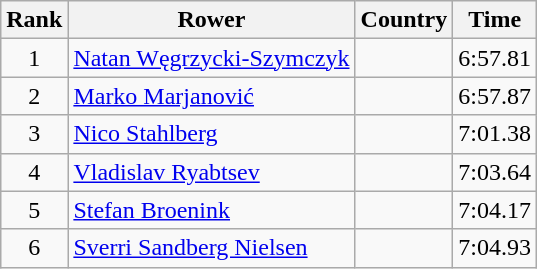<table class="wikitable" style="text-align:center">
<tr>
<th>Rank</th>
<th>Rower</th>
<th>Country</th>
<th>Time</th>
</tr>
<tr>
<td>1</td>
<td align="left"><a href='#'>Natan Węgrzycki-Szymczyk</a></td>
<td align="left"></td>
<td>6:57.81</td>
</tr>
<tr>
<td>2</td>
<td align="left"><a href='#'>Marko Marjanović</a></td>
<td align="left"></td>
<td>6:57.87</td>
</tr>
<tr>
<td>3</td>
<td align="left"><a href='#'>Nico Stahlberg</a></td>
<td align="left"></td>
<td>7:01.38</td>
</tr>
<tr>
<td>4</td>
<td align="left"><a href='#'>Vladislav Ryabtsev</a></td>
<td align="left"></td>
<td>7:03.64</td>
</tr>
<tr>
<td>5</td>
<td align="left"><a href='#'>Stefan Broenink</a></td>
<td align="left"></td>
<td>7:04.17</td>
</tr>
<tr>
<td>6</td>
<td align="left"><a href='#'>Sverri Sandberg Nielsen</a></td>
<td align="left"></td>
<td>7:04.93</td>
</tr>
</table>
